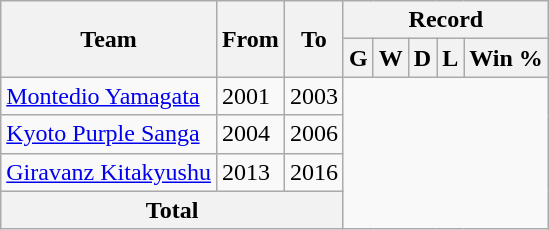<table class="wikitable" style="text-align: center">
<tr>
<th rowspan="2">Team</th>
<th rowspan="2">From</th>
<th rowspan="2">To</th>
<th colspan="5">Record</th>
</tr>
<tr>
<th>G</th>
<th>W</th>
<th>D</th>
<th>L</th>
<th>Win %</th>
</tr>
<tr>
<td align="left"><a href='#'>Montedio Yamagata</a></td>
<td align="left">2001</td>
<td align="left">2003<br></td>
</tr>
<tr>
<td align="left"><a href='#'>Kyoto Purple Sanga</a></td>
<td align="left">2004</td>
<td align="left">2006<br></td>
</tr>
<tr>
<td align="left"><a href='#'>Giravanz Kitakyushu</a></td>
<td align="left">2013</td>
<td align="left">2016<br></td>
</tr>
<tr>
<th colspan="3">Total<br></th>
</tr>
</table>
